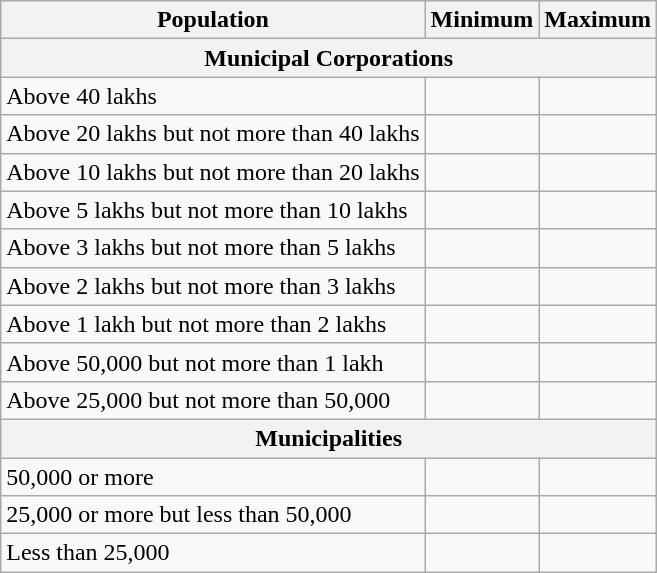<table class="wikitable">
<tr>
<th>Population</th>
<th>Minimum</th>
<th>Maximum</th>
</tr>
<tr>
<th colspan=3>Municipal Corporations</th>
</tr>
<tr>
<td>Above 40 lakhs</td>
<td></td>
<td></td>
</tr>
<tr>
<td>Above 20 lakhs but not more than 40 lakhs</td>
<td></td>
<td></td>
</tr>
<tr>
<td>Above 10 lakhs but not more than 20 lakhs</td>
<td></td>
<td></td>
</tr>
<tr>
<td>Above 5 lakhs but not more than 10 lakhs</td>
<td></td>
<td></td>
</tr>
<tr>
<td>Above 3 lakhs but not more than 5 lakhs</td>
<td></td>
<td></td>
</tr>
<tr>
<td>Above 2 lakhs but not more than 3 lakhs</td>
<td></td>
<td></td>
</tr>
<tr>
<td>Above 1 lakh but not more than 2 lakhs</td>
<td></td>
<td></td>
</tr>
<tr>
<td>Above 50,000 but not more than 1 lakh</td>
<td></td>
<td></td>
</tr>
<tr>
<td>Above 25,000 but not more than 50,000</td>
<td></td>
<td></td>
</tr>
<tr>
<th colspan=3>Municipalities</th>
</tr>
<tr>
<td>50,000 or more</td>
<td></td>
<td></td>
</tr>
<tr>
<td>25,000 or more but less than 50,000</td>
<td></td>
<td></td>
</tr>
<tr>
<td>Less than 25,000</td>
<td></td>
<td></td>
</tr>
</table>
